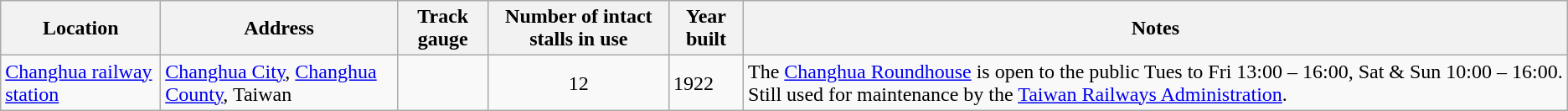<table class=wikitable>
<tr>
<th>Location</th>
<th>Address</th>
<th>Track gauge</th>
<th>Number of intact stalls in use</th>
<th>Year built</th>
<th>Notes</th>
</tr>
<tr>
<td><a href='#'>Changhua railway station</a></td>
<td><a href='#'>Changhua City</a>, <a href='#'>Changhua County</a>, Taiwan</td>
<td></td>
<td style="text-align:center;">12</td>
<td>1922</td>
<td>The <a href='#'>Changhua Roundhouse</a> is open to the public Tues to Fri 13:00 – 16:00, Sat & Sun 10:00 – 16:00. Still used for maintenance by the <a href='#'>Taiwan Railways Administration</a>.</td>
</tr>
</table>
